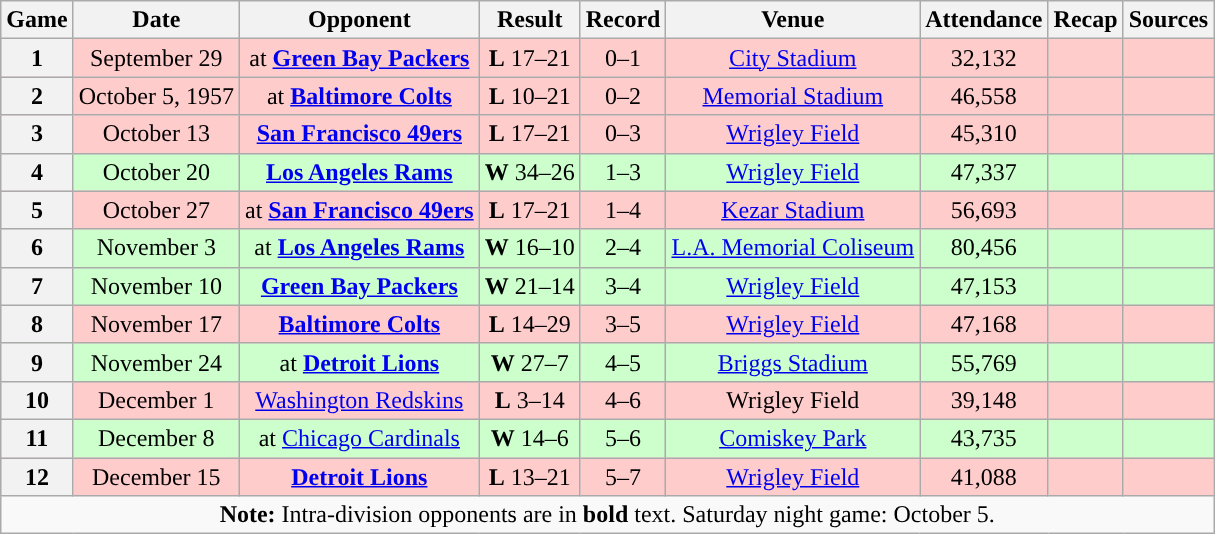<table class="wikitable" style="text-align:center">
<tr>
<th>Game</th>
<th>Date</th>
<th>Opponent</th>
<th>Result</th>
<th>Record</th>
<th>Venue</th>
<th>Attendance</th>
<th>Recap</th>
<th>Sources</th>
</tr>
<tr style="background:#fcc">
<th>1</th>
<td>September 29</td>
<td>at <strong><a href='#'>Green Bay Packers</a></strong></td>
<td><strong>L</strong> 17–21</td>
<td>0–1</td>
<td><a href='#'>City Stadium</a></td>
<td>32,132</td>
<td></td>
<td></td>
</tr>
<tr style="background:#fcc">
<th>2</th>
<td>October 5, 1957</td>
<td>at <strong><a href='#'>Baltimore Colts</a></strong></td>
<td><strong>L</strong> 10–21</td>
<td>0–2</td>
<td><a href='#'>Memorial Stadium</a></td>
<td>46,558</td>
<td></td>
<td></td>
</tr>
<tr style="background:#fcc">
<th>3</th>
<td>October 13</td>
<td><strong><a href='#'>San Francisco 49ers</a></strong></td>
<td><strong>L</strong> 17–21</td>
<td>0–3</td>
<td><a href='#'>Wrigley Field</a></td>
<td>45,310</td>
<td></td>
<td></td>
</tr>
<tr style="background:#cfc">
<th>4</th>
<td>October 20</td>
<td><strong><a href='#'>Los Angeles Rams</a></strong></td>
<td><strong>W</strong> 34–26</td>
<td>1–3</td>
<td><a href='#'>Wrigley Field</a></td>
<td>47,337</td>
<td></td>
<td></td>
</tr>
<tr style="background:#fcc">
<th>5</th>
<td>October 27</td>
<td>at <strong><a href='#'>San Francisco 49ers</a></strong></td>
<td><strong>L</strong> 17–21</td>
<td>1–4</td>
<td><a href='#'>Kezar Stadium</a></td>
<td>56,693</td>
<td></td>
<td></td>
</tr>
<tr style="background:#cfc">
<th>6</th>
<td>November 3</td>
<td>at <strong><a href='#'>Los Angeles Rams</a></strong></td>
<td><strong>W</strong> 16–10</td>
<td>2–4</td>
<td><a href='#'>L.A. Memorial Coliseum</a></td>
<td>80,456</td>
<td></td>
<td></td>
</tr>
<tr style="background:#cfc">
<th>7</th>
<td>November 10</td>
<td><strong><a href='#'>Green Bay Packers</a></strong></td>
<td><strong>W</strong> 21–14</td>
<td>3–4</td>
<td><a href='#'>Wrigley Field</a></td>
<td>47,153</td>
<td></td>
<td></td>
</tr>
<tr style="background:#fcc">
<th>8</th>
<td>November 17</td>
<td><strong><a href='#'>Baltimore Colts</a></strong></td>
<td><strong>L</strong> 14–29</td>
<td>3–5</td>
<td><a href='#'>Wrigley Field</a></td>
<td>47,168</td>
<td></td>
<td></td>
</tr>
<tr style="background:#cfc">
<th>9</th>
<td>November 24</td>
<td>at <strong><a href='#'>Detroit Lions</a></strong></td>
<td><strong>W</strong> 27–7</td>
<td>4–5</td>
<td><a href='#'>Briggs Stadium</a></td>
<td>55,769</td>
<td></td>
<td></td>
</tr>
<tr style="background:#fcc">
<th>10</th>
<td>December 1</td>
<td><a href='#'>Washington Redskins</a></td>
<td><strong>L</strong> 3–14</td>
<td>4–6</td>
<td>Wrigley Field</td>
<td>39,148</td>
<td></td>
<td></td>
</tr>
<tr style="background:#cfc">
<th>11</th>
<td>December 8</td>
<td>at <a href='#'>Chicago Cardinals</a></td>
<td><strong>W</strong> 14–6</td>
<td>5–6</td>
<td><a href='#'>Comiskey Park</a></td>
<td>43,735</td>
<td></td>
<td></td>
</tr>
<tr style="background:#fcc">
<th>12</th>
<td>December 15</td>
<td><strong><a href='#'>Detroit Lions</a></strong></td>
<td><strong>L</strong> 13–21</td>
<td>5–7</td>
<td><a href='#'>Wrigley Field</a></td>
<td>41,088</td>
<td></td>
<td></td>
</tr>
<tr>
<td colspan="10"><strong>Note:</strong> Intra-division opponents are in <strong>bold</strong> text. Saturday night game: October 5.</td>
</tr>
</table>
